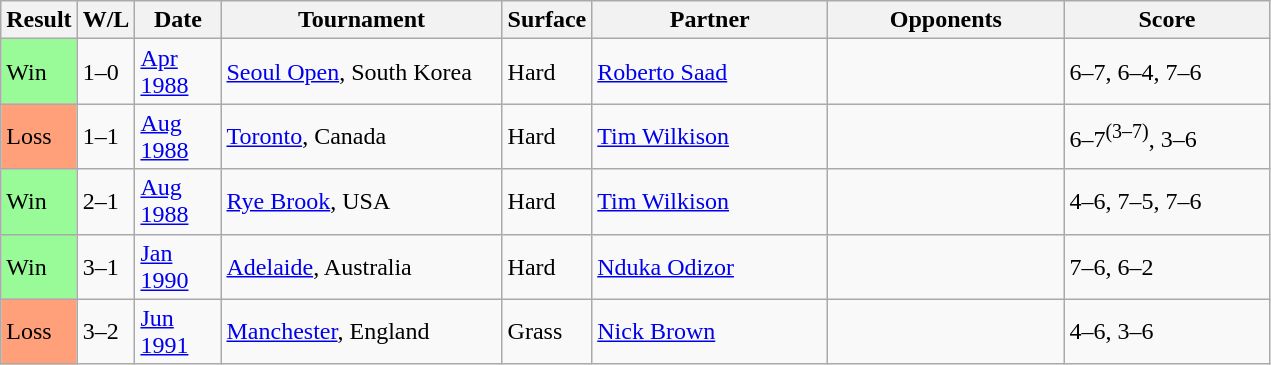<table class="sortable wikitable">
<tr>
<th style="width:40px">Result</th>
<th style="width:30px" class="unsortable">W/L</th>
<th style="width:50px">Date</th>
<th style="width:180px">Tournament</th>
<th style="width:50px">Surface</th>
<th style="width:150px">Partner</th>
<th style="width:150px">Opponents</th>
<th style="width:130px" class="unsortable">Score</th>
</tr>
<tr>
<td style="background:#98FB98;">Win</td>
<td>1–0</td>
<td><a href='#'>Apr 1988</a></td>
<td><a href='#'>Seoul Open</a>, South Korea</td>
<td>Hard</td>
<td> <a href='#'>Roberto Saad</a></td>
<td></td>
<td>6–7, 6–4, 7–6</td>
</tr>
<tr>
<td style="background:#ffa07a;">Loss</td>
<td>1–1</td>
<td><a href='#'>Aug 1988</a></td>
<td><a href='#'>Toronto</a>, Canada</td>
<td>Hard</td>
<td> <a href='#'>Tim Wilkison</a></td>
<td></td>
<td>6–7<sup>(3–7)</sup>, 3–6</td>
</tr>
<tr>
<td style="background:#98FB98;">Win</td>
<td>2–1</td>
<td><a href='#'>Aug 1988</a></td>
<td><a href='#'>Rye Brook</a>, USA</td>
<td>Hard</td>
<td> <a href='#'>Tim Wilkison</a></td>
<td></td>
<td>4–6, 7–5, 7–6</td>
</tr>
<tr>
<td style="background:#98FB98;">Win</td>
<td>3–1</td>
<td><a href='#'>Jan 1990</a></td>
<td><a href='#'>Adelaide</a>, Australia</td>
<td>Hard</td>
<td> <a href='#'>Nduka Odizor</a></td>
<td></td>
<td>7–6, 6–2</td>
</tr>
<tr>
<td style="background:#ffa07a;">Loss</td>
<td>3–2</td>
<td><a href='#'>Jun 1991</a></td>
<td><a href='#'>Manchester</a>, England</td>
<td>Grass</td>
<td> <a href='#'>Nick Brown</a></td>
<td></td>
<td>4–6, 3–6</td>
</tr>
</table>
